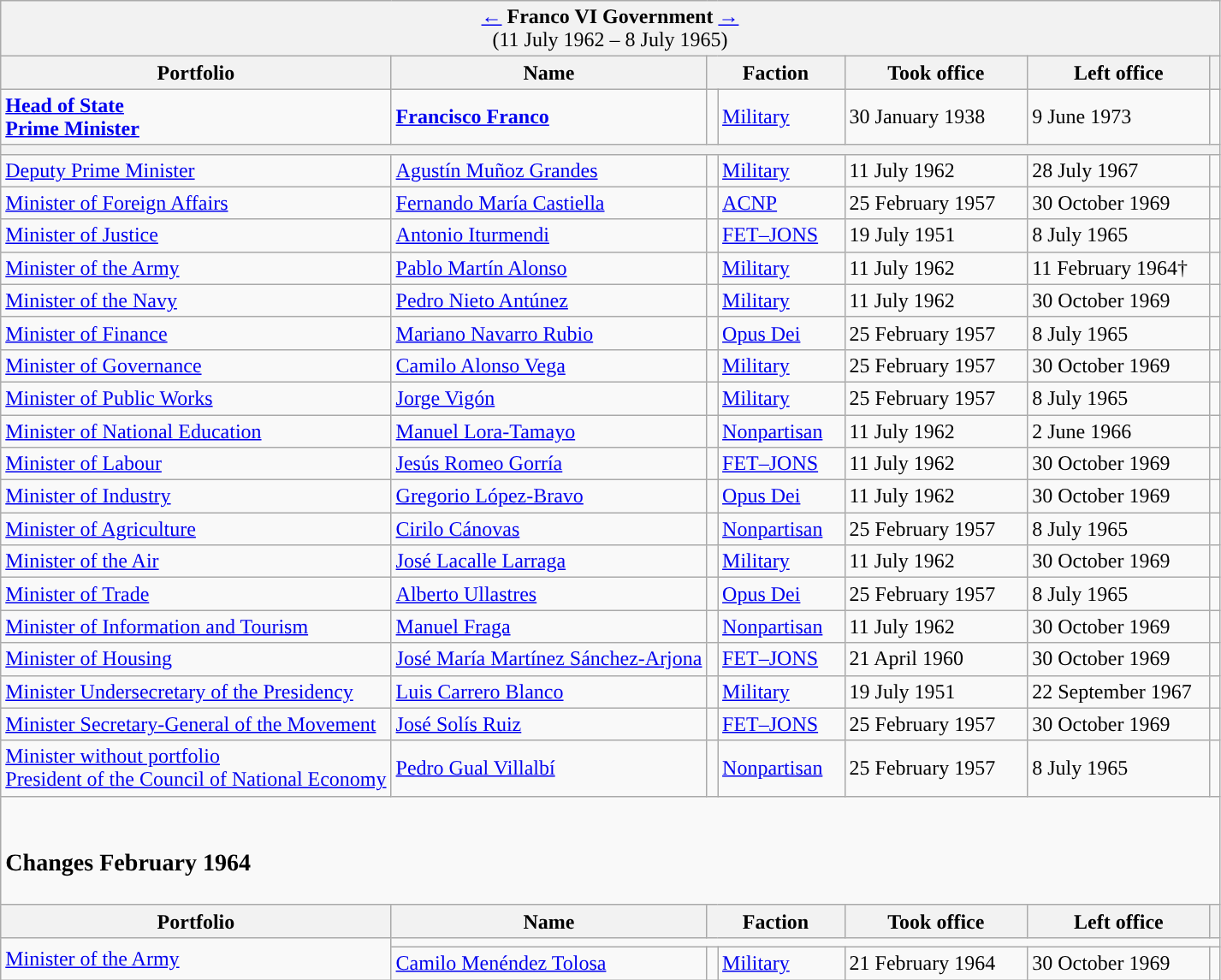<table class="wikitable">
<tr>
<td colspan="7" bgcolor="#F2F2F2" align="center"><a href='#'>←</a> <strong>Franco VI Government</strong> <a href='#'>→</a><br>(11 July 1962 – 8 July 1965)</td>
</tr>
<tr>
<th>Portfolio</th>
<th>Name</th>
<th width="100px" colspan="2">Faction</th>
<th width="135px">Took office</th>
<th width="135px">Left office</th>
<th></th>
</tr>
<tr>
<td><strong><a href='#'>Head of State</a><br><a href='#'>Prime Minister</a></strong></td>
<td><strong><a href='#'>Francisco Franco</a></strong></td>
<td width="1" style="background-color:"></td>
<td><a href='#'>Military</a></td>
<td>30 January 1938</td>
<td>9 June 1973</td>
<td align="center"><br></td>
</tr>
<tr>
<th colspan="7"></th>
</tr>
<tr>
<td><a href='#'>Deputy Prime Minister</a></td>
<td><a href='#'>Agustín Muñoz Grandes</a></td>
<td style="background-color:"></td>
<td><a href='#'>Military</a></td>
<td>11 July 1962</td>
<td>28 July 1967</td>
<td align="center"></td>
</tr>
<tr>
<td><a href='#'>Minister of Foreign Affairs</a></td>
<td><a href='#'>Fernando María Castiella</a></td>
<td style="background-color:"></td>
<td><a href='#'>ACNP</a></td>
<td>25 February 1957</td>
<td>30 October 1969</td>
<td align="center"></td>
</tr>
<tr>
<td><a href='#'>Minister of Justice</a></td>
<td><a href='#'>Antonio Iturmendi</a></td>
<td style="background-color:"></td>
<td><a href='#'>FET–JONS</a></td>
<td>19 July 1951</td>
<td>8 July 1965</td>
<td align="center"></td>
</tr>
<tr>
<td><a href='#'>Minister of the Army</a></td>
<td><a href='#'>Pablo Martín Alonso</a></td>
<td style="background-color:"></td>
<td><a href='#'>Military</a></td>
<td>11 July 1962</td>
<td>11 February 1964†</td>
<td align="center"></td>
</tr>
<tr>
<td><a href='#'>Minister of the Navy</a></td>
<td><a href='#'>Pedro Nieto Antúnez</a></td>
<td style="background-color:"></td>
<td><a href='#'>Military</a></td>
<td>11 July 1962</td>
<td>30 October 1969</td>
<td align="center"></td>
</tr>
<tr>
<td><a href='#'>Minister of Finance</a></td>
<td><a href='#'>Mariano Navarro Rubio</a></td>
<td style="background-color:"></td>
<td><a href='#'>Opus Dei</a></td>
<td>25 February 1957</td>
<td>8 July 1965</td>
<td align="center"></td>
</tr>
<tr>
<td><a href='#'>Minister of Governance</a></td>
<td><a href='#'>Camilo Alonso Vega</a></td>
<td style="background-color:"></td>
<td><a href='#'>Military</a></td>
<td>25 February 1957</td>
<td>30 October 1969</td>
<td align="center"></td>
</tr>
<tr>
<td><a href='#'>Minister of Public Works</a></td>
<td><a href='#'>Jorge Vigón</a></td>
<td style="background-color:"></td>
<td><a href='#'>Military</a></td>
<td>25 February 1957</td>
<td>8 July 1965</td>
<td align="center"></td>
</tr>
<tr>
<td><a href='#'>Minister of National Education</a></td>
<td><a href='#'>Manuel Lora-Tamayo</a></td>
<td style="background-color:"></td>
<td><a href='#'>Nonpartisan</a></td>
<td>11 July 1962</td>
<td>2 June 1966</td>
<td align="center"></td>
</tr>
<tr>
<td><a href='#'>Minister of Labour</a></td>
<td><a href='#'>Jesús Romeo Gorría</a></td>
<td style="background-color:"></td>
<td><a href='#'>FET–JONS</a></td>
<td>11 July 1962</td>
<td>30 October 1969</td>
<td align="center"></td>
</tr>
<tr>
<td><a href='#'>Minister of Industry</a></td>
<td><a href='#'>Gregorio López-Bravo</a></td>
<td style="background-color:"></td>
<td><a href='#'>Opus Dei</a></td>
<td>11 July 1962</td>
<td>30 October 1969</td>
<td align="center"></td>
</tr>
<tr>
<td><a href='#'>Minister of Agriculture</a></td>
<td><a href='#'>Cirilo Cánovas</a></td>
<td style="background-color:"></td>
<td><a href='#'>Nonpartisan</a></td>
<td>25 February 1957</td>
<td>8 July 1965</td>
<td align="center"></td>
</tr>
<tr>
<td><a href='#'>Minister of the Air</a></td>
<td><a href='#'>José Lacalle Larraga</a></td>
<td style="background-color:"></td>
<td><a href='#'>Military</a></td>
<td>11 July 1962</td>
<td>30 October 1969</td>
<td align="center"></td>
</tr>
<tr>
<td><a href='#'>Minister of Trade</a></td>
<td><a href='#'>Alberto Ullastres</a></td>
<td style="background-color:"></td>
<td><a href='#'>Opus Dei</a></td>
<td>25 February 1957</td>
<td>8 July 1965</td>
<td align="center"></td>
</tr>
<tr>
<td><a href='#'>Minister of Information and Tourism</a></td>
<td><a href='#'>Manuel Fraga</a></td>
<td style="background-color:"></td>
<td><a href='#'>Nonpartisan</a></td>
<td>11 July 1962</td>
<td>30 October 1969</td>
<td align="center"></td>
</tr>
<tr>
<td><a href='#'>Minister of Housing</a></td>
<td><a href='#'>José María Martínez Sánchez-Arjona</a></td>
<td style="background-color:"></td>
<td><a href='#'>FET–JONS</a></td>
<td>21 April 1960</td>
<td>30 October 1969</td>
<td align="center"></td>
</tr>
<tr>
<td><a href='#'>Minister Undersecretary of the Presidency</a></td>
<td><a href='#'>Luis Carrero Blanco</a></td>
<td style="background-color:"></td>
<td><a href='#'>Military</a></td>
<td>19 July 1951</td>
<td>22 September 1967</td>
<td align="center"></td>
</tr>
<tr>
<td><a href='#'>Minister Secretary-General of the Movement</a></td>
<td><a href='#'>José Solís Ruiz</a></td>
<td style="background-color:"></td>
<td><a href='#'>FET–JONS</a></td>
<td>25 February 1957</td>
<td>30 October 1969</td>
<td align="center"></td>
</tr>
<tr>
<td><a href='#'>Minister without portfolio</a><br><a href='#'>President of the Council of National Economy</a></td>
<td><a href='#'>Pedro Gual Villalbí</a></td>
<td style="background-color:"></td>
<td><a href='#'>Nonpartisan</a></td>
<td>25 February 1957</td>
<td>8 July 1965</td>
<td align="center"></td>
</tr>
<tr>
<td colspan="7"><br><h3>Changes February 1964</h3></td>
</tr>
<tr>
<th>Portfolio</th>
<th>Name</th>
<th colspan="2">Faction</th>
<th>Took office</th>
<th>Left office</th>
<th></th>
</tr>
<tr>
<td rowspan="2"><a href='#'>Minister of the Army</a></td>
<td colspan="6"></td>
</tr>
<tr>
<td><a href='#'>Camilo Menéndez Tolosa</a></td>
<td style="background-color:"></td>
<td><a href='#'>Military</a></td>
<td>21 February 1964</td>
<td>30 October 1969</td>
<td align="center"></td>
</tr>
</table>
